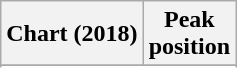<table class="wikitable sortable plainrowheaders">
<tr>
<th>Chart (2018)</th>
<th>Peak<br>position</th>
</tr>
<tr>
</tr>
<tr>
</tr>
<tr>
</tr>
<tr>
</tr>
</table>
